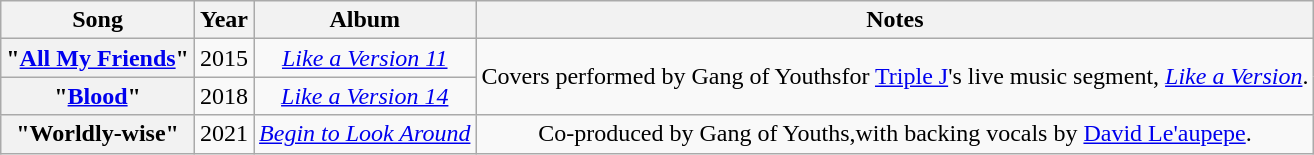<table class="wikitable plainrowheaders" style="text-align:center;">
<tr>
<th>Song</th>
<th>Year</th>
<th>Album</th>
<th>Notes</th>
</tr>
<tr>
<th scope="row">"<a href='#'>All My Friends</a>" <br></th>
<td>2015</td>
<td><em><a href='#'>Like a Version 11</a></em></td>
<td rowspan="2">Covers performed by Gang of Youthsfor <a href='#'>Triple J</a>'s live music segment, <em><a href='#'>Like a Version</a></em>.</td>
</tr>
<tr>
<th scope="row">"<a href='#'>Blood</a>" <br></th>
<td>2018</td>
<td><em><a href='#'>Like a Version 14</a></em></td>
</tr>
<tr>
<th scope="row">"Worldly-wise" <br></th>
<td>2021</td>
<td><em><a href='#'>Begin to Look Around</a></em></td>
<td>Co-produced by Gang of Youths,with backing vocals by <a href='#'>David Le'aupepe</a>.</td>
</tr>
</table>
